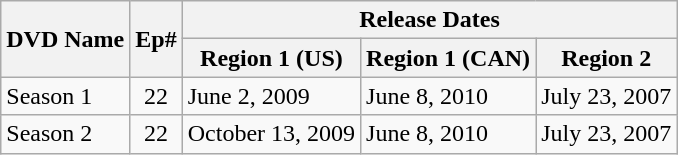<table class="wikitable">
<tr>
<th rowspan="2">DVD Name</th>
<th rowspan="2">Ep#</th>
<th colspan="3">Release Dates</th>
</tr>
<tr>
<th>Region 1 (US)</th>
<th>Region 1 (CAN)</th>
<th>Region 2</th>
</tr>
<tr>
<td>Season 1</td>
<td align="center">22</td>
<td>June 2, 2009</td>
<td>June 8, 2010</td>
<td>July 23, 2007</td>
</tr>
<tr>
<td>Season 2</td>
<td align="center">22</td>
<td>October 13, 2009</td>
<td>June 8, 2010</td>
<td>July 23, 2007</td>
</tr>
</table>
